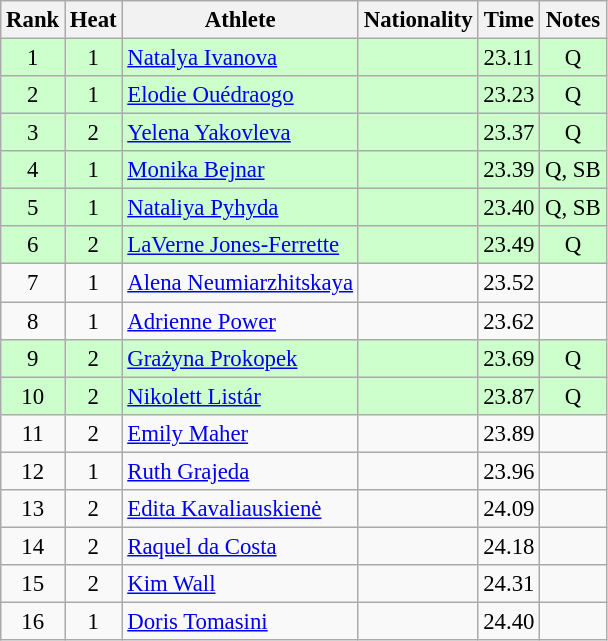<table class="wikitable sortable" style="text-align:center;font-size:95%">
<tr>
<th>Rank</th>
<th>Heat</th>
<th>Athlete</th>
<th>Nationality</th>
<th>Time</th>
<th>Notes</th>
</tr>
<tr bgcolor=ccffcc>
<td>1</td>
<td>1</td>
<td align="left"><a href='#'>Natalya Ivanova</a></td>
<td align=left></td>
<td>23.11</td>
<td>Q</td>
</tr>
<tr bgcolor=ccffcc>
<td>2</td>
<td>1</td>
<td align="left"><a href='#'>Elodie Ouédraogo</a></td>
<td align=left></td>
<td>23.23</td>
<td>Q</td>
</tr>
<tr bgcolor=ccffcc>
<td>3</td>
<td>2</td>
<td align="left"><a href='#'>Yelena Yakovleva</a></td>
<td align=left></td>
<td>23.37</td>
<td>Q</td>
</tr>
<tr bgcolor=ccffcc>
<td>4</td>
<td>1</td>
<td align="left"><a href='#'>Monika Bejnar</a></td>
<td align=left></td>
<td>23.39</td>
<td>Q, SB</td>
</tr>
<tr bgcolor=ccffcc>
<td>5</td>
<td>1</td>
<td align="left"><a href='#'>Nataliya Pyhyda</a></td>
<td align=left></td>
<td>23.40</td>
<td>Q, SB</td>
</tr>
<tr bgcolor=ccffcc>
<td>6</td>
<td>2</td>
<td align="left"><a href='#'>LaVerne Jones-Ferrette</a></td>
<td align=left></td>
<td>23.49</td>
<td>Q</td>
</tr>
<tr>
<td>7</td>
<td>1</td>
<td align="left"><a href='#'>Alena Neumiarzhitskaya</a></td>
<td align=left></td>
<td>23.52</td>
<td></td>
</tr>
<tr>
<td>8</td>
<td>1</td>
<td align="left"><a href='#'>Adrienne Power</a></td>
<td align=left></td>
<td>23.62</td>
<td></td>
</tr>
<tr bgcolor=ccffcc>
<td>9</td>
<td>2</td>
<td align="left"><a href='#'>Grażyna Prokopek</a></td>
<td align=left></td>
<td>23.69</td>
<td>Q</td>
</tr>
<tr bgcolor=ccffcc>
<td>10</td>
<td>2</td>
<td align="left"><a href='#'>Nikolett Listár</a></td>
<td align=left></td>
<td>23.87</td>
<td>Q</td>
</tr>
<tr>
<td>11</td>
<td>2</td>
<td align="left"><a href='#'>Emily Maher</a></td>
<td align=left></td>
<td>23.89</td>
<td></td>
</tr>
<tr>
<td>12</td>
<td>1</td>
<td align="left"><a href='#'>Ruth Grajeda</a></td>
<td align=left></td>
<td>23.96</td>
<td></td>
</tr>
<tr>
<td>13</td>
<td>2</td>
<td align="left"><a href='#'>Edita Kavaliauskienė</a></td>
<td align=left></td>
<td>24.09</td>
<td></td>
</tr>
<tr>
<td>14</td>
<td>2</td>
<td align="left"><a href='#'>Raquel da Costa</a></td>
<td align=left></td>
<td>24.18</td>
<td></td>
</tr>
<tr>
<td>15</td>
<td>2</td>
<td align="left"><a href='#'>Kim Wall</a></td>
<td align=left></td>
<td>24.31</td>
<td></td>
</tr>
<tr>
<td>16</td>
<td>1</td>
<td align="left"><a href='#'>Doris Tomasini</a></td>
<td align=left></td>
<td>24.40</td>
<td></td>
</tr>
</table>
